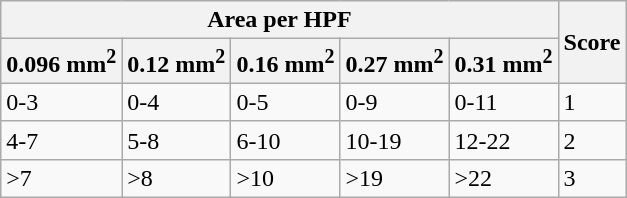<table class="wikitable">
<tr>
<th colspan=5>Area per HPF</th>
<th rowspan=2>Score</th>
</tr>
<tr>
<th>0.096 mm<sup>2</sup></th>
<th>0.12 mm<sup>2</sup></th>
<th>0.16 mm<sup>2</sup></th>
<th>0.27 mm<sup>2</sup></th>
<th>0.31 mm<sup>2</sup></th>
</tr>
<tr>
<td>0-3</td>
<td>0-4</td>
<td>0-5</td>
<td>0-9</td>
<td>0-11</td>
<td>1</td>
</tr>
<tr>
<td>4-7</td>
<td>5-8</td>
<td>6-10</td>
<td>10-19</td>
<td>12-22</td>
<td>2</td>
</tr>
<tr>
<td>>7</td>
<td>>8</td>
<td>>10</td>
<td>>19</td>
<td>>22</td>
<td>3</td>
</tr>
</table>
